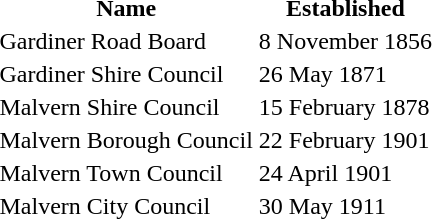<table class="sortable">
<tr>
<th>Name</th>
<th>Established</th>
</tr>
<tr>
<td>Gardiner Road Board</td>
<td>8 November 1856</td>
</tr>
<tr>
<td>Gardiner Shire Council</td>
<td>26 May 1871</td>
</tr>
<tr>
<td>Malvern Shire Council</td>
<td>15 February 1878</td>
</tr>
<tr>
<td>Malvern Borough Council</td>
<td>22 February 1901</td>
</tr>
<tr>
<td>Malvern Town Council</td>
<td>24 April 1901</td>
</tr>
<tr>
<td>Malvern City Council</td>
<td>30 May 1911</td>
</tr>
</table>
